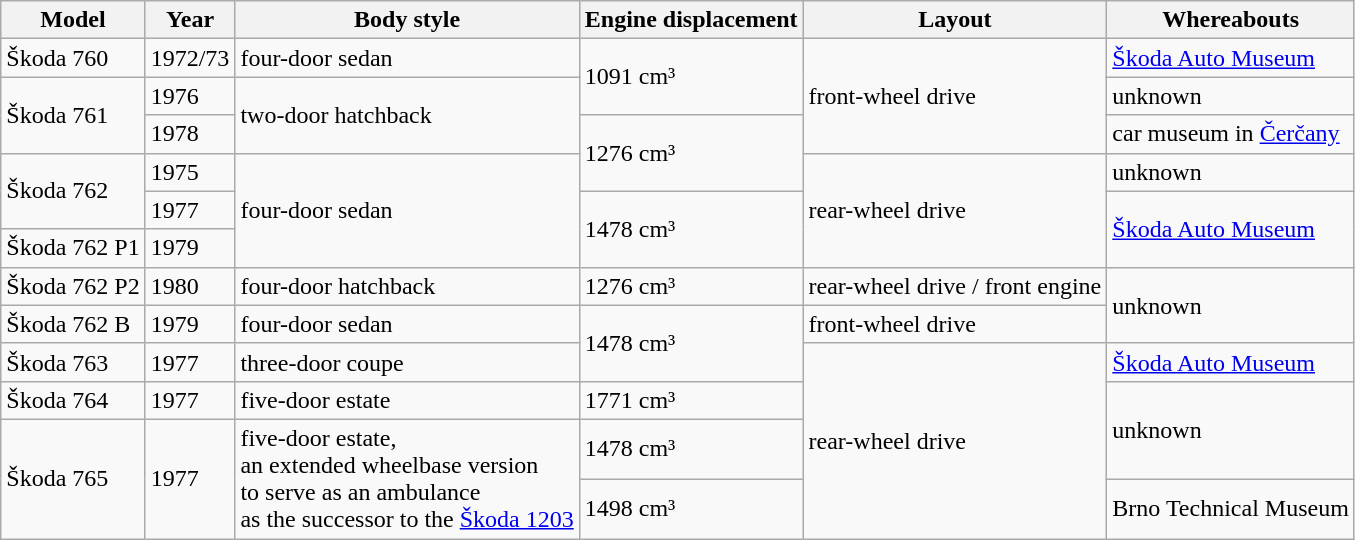<table class="wikitable">
<tr>
<th>Model</th>
<th>Year</th>
<th>Body style</th>
<th>Engine displacement</th>
<th>Layout</th>
<th>Whereabouts</th>
</tr>
<tr>
<td>Škoda 760</td>
<td>1972/73</td>
<td>four-door sedan</td>
<td rowspan="2">1091 cm³</td>
<td rowspan="3">front-wheel drive</td>
<td><a href='#'>Škoda Auto Museum</a></td>
</tr>
<tr>
<td rowspan="2">Škoda 761</td>
<td>1976</td>
<td rowspan="2">two-door hatchback</td>
<td>unknown</td>
</tr>
<tr>
<td>1978</td>
<td rowspan="2">1276 cm³</td>
<td>car museum in <a href='#'>Čerčany</a></td>
</tr>
<tr>
<td rowspan="2">Škoda 762</td>
<td>1975</td>
<td rowspan="3">four-door sedan</td>
<td rowspan="3">rear-wheel drive</td>
<td>unknown</td>
</tr>
<tr>
<td>1977</td>
<td rowspan="2">1478 cm³</td>
<td rowspan="2"><a href='#'>Škoda Auto Museum</a></td>
</tr>
<tr>
<td>Škoda 762 P1</td>
<td>1979</td>
</tr>
<tr>
<td>Škoda 762 P2</td>
<td>1980</td>
<td>four-door hatchback</td>
<td>1276 cm³</td>
<td>rear-wheel drive / front engine</td>
<td rowspan="2">unknown</td>
</tr>
<tr>
<td>Škoda 762 B</td>
<td>1979</td>
<td>four-door sedan</td>
<td rowspan="3">1478 cm³</td>
<td>front-wheel drive</td>
</tr>
<tr>
<td>Škoda 763</td>
<td>1977</td>
<td>three-door coupe</td>
<td rowspan="5">rear-wheel drive</td>
<td rowspan="2"><a href='#'>Škoda Auto Museum</a></td>
</tr>
<tr>
<td rowspan="2">Škoda 764</td>
<td rowspan="2">1977</td>
<td rowspan="2">five-door estate</td>
</tr>
<tr>
<td>1771 cm³</td>
<td rowspan="2">unknown</td>
</tr>
<tr>
<td rowspan="2">Škoda 765</td>
<td rowspan="2">1977</td>
<td rowspan="2">five-door estate,<br>an extended wheelbase version<br>to serve as an ambulance<br>as the successor to the <a href='#'>Škoda 1203</a></td>
<td>1478 cm³</td>
</tr>
<tr>
<td>1498 cm³</td>
<td>Brno Technical Museum</td>
</tr>
</table>
